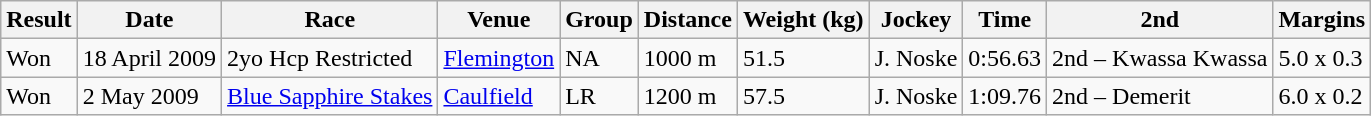<table class="wikitable">
<tr>
<th>Result</th>
<th>Date</th>
<th>Race</th>
<th>Venue</th>
<th>Group</th>
<th>Distance</th>
<th>Weight (kg)</th>
<th>Jockey</th>
<th>Time</th>
<th>2nd</th>
<th>Margins</th>
</tr>
<tr>
<td>Won</td>
<td>18 April 2009</td>
<td>2yo Hcp Restricted</td>
<td><a href='#'>Flemington</a></td>
<td>NA</td>
<td>1000 m</td>
<td>51.5</td>
<td>J. Noske</td>
<td>0:56.63</td>
<td>2nd – Kwassa Kwassa</td>
<td>5.0 x 0.3</td>
</tr>
<tr>
<td>Won</td>
<td>2 May 2009</td>
<td><a href='#'>Blue Sapphire Stakes</a></td>
<td><a href='#'>Caulfield</a></td>
<td>LR</td>
<td>1200 m</td>
<td>57.5</td>
<td>J. Noske</td>
<td>1:09.76</td>
<td>2nd – Demerit</td>
<td>6.0 x 0.2</td>
</tr>
</table>
